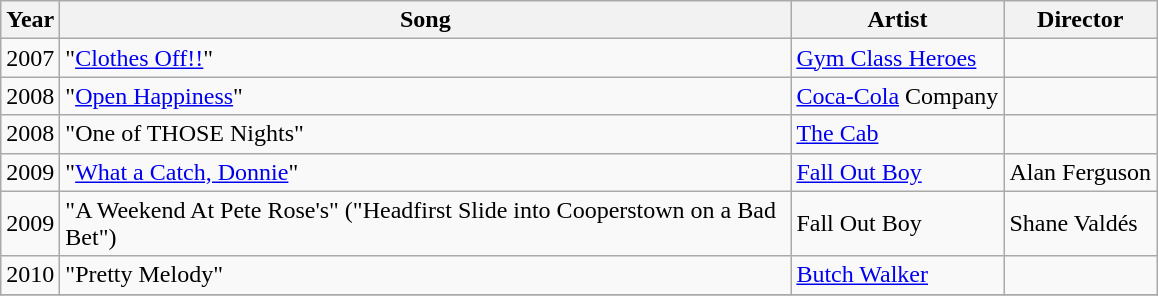<table class="wikitable">
<tr>
<th>Year</th>
<th scope="col" style="width:30em;">Song</th>
<th>Artist</th>
<th>Director</th>
</tr>
<tr>
<td>2007</td>
<td>"<a href='#'>Clothes Off!!</a>"</td>
<td><a href='#'>Gym Class Heroes</a></td>
<td></td>
</tr>
<tr>
<td>2008</td>
<td>"<a href='#'>Open Happiness</a>"</td>
<td><a href='#'>Coca-Cola</a> Company</td>
<td></td>
</tr>
<tr>
<td>2008</td>
<td>"One of THOSE Nights"</td>
<td><a href='#'>The Cab</a></td>
<td></td>
</tr>
<tr>
<td>2009</td>
<td>"<a href='#'>What a Catch, Donnie</a>"</td>
<td><a href='#'>Fall Out Boy</a></td>
<td>Alan Ferguson</td>
</tr>
<tr>
<td>2009</td>
<td>"A Weekend At Pete Rose's" ("Headfirst Slide into Cooperstown on a Bad Bet")</td>
<td>Fall Out Boy</td>
<td>Shane Valdés</td>
</tr>
<tr>
<td>2010</td>
<td>"Pretty Melody"</td>
<td><a href='#'>Butch Walker</a></td>
<td></td>
</tr>
<tr>
</tr>
</table>
